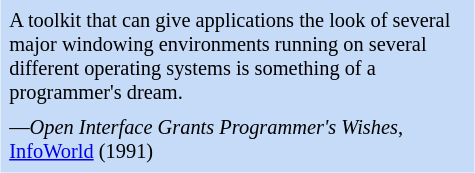<table class="toccolours" style="float: right; margin-left: 1em; margin-right: 2em; font-size: 85%; background:#c6dbf7; color:black; width:25em; max-width: 25%;" cellspacing="5">
<tr>
<td style="text-align: left;">A toolkit that can give applications the look of several major windowing environments running on several different operating systems is something of a programmer's dream.</td>
</tr>
<tr>
<td style="text-align: left;">—<em>Open Interface Grants Programmer's Wishes</em>, <a href='#'>InfoWorld</a> (1991)</td>
</tr>
</table>
